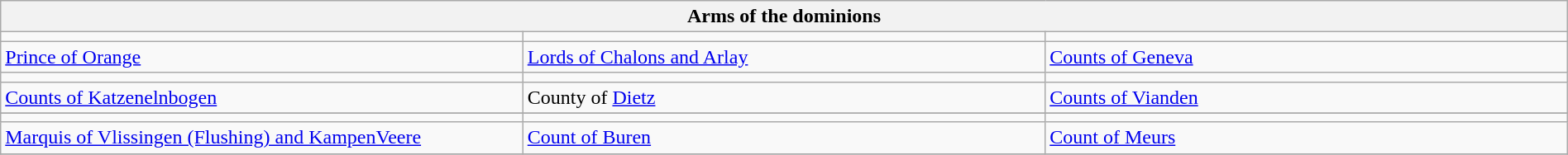<table class="wikitable" width="100%">
<tr>
<th align=center colspan=4>Arms of the dominions</th>
</tr>
<tr>
<td align=center width="33%"></td>
<td align=center width="33%"></td>
<td align=center width="33%"></td>
</tr>
<tr>
<td><a href='#'>Prince of Orange</a></td>
<td><a href='#'>Lords of Chalons and Arlay</a></td>
<td><a href='#'>Counts of Geneva</a></td>
</tr>
<tr>
<td align=center width="33%"></td>
<td align=center width="33%"></td>
<td align=center width="33%"></td>
</tr>
<tr>
<td><a href='#'>Counts of Katzenelnbogen</a></td>
<td>County of <a href='#'>Dietz</a></td>
<td><a href='#'>Counts of Vianden</a></td>
</tr>
<tr>
</tr>
<tr>
<td align=center width="33%"></td>
<td align=center width="33%"></td>
<td align=center width="33%"></td>
</tr>
<tr>
<td><a href='#'>Marquis of Vlissingen (Flushing) and KampenVeere</a></td>
<td><a href='#'>Count of Buren</a></td>
<td><a href='#'>Count of Meurs</a></td>
</tr>
<tr>
</tr>
</table>
